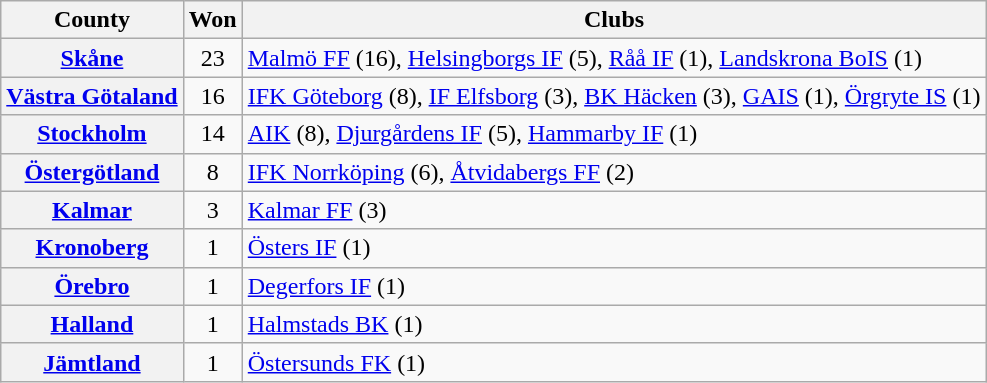<table class="wikitable sortable plainrowheaders">
<tr>
<th scope="col">County</th>
<th scope="col">Won</th>
<th scope="col" class="unsortable">Clubs</th>
</tr>
<tr>
<th scope="row"><a href='#'>Skåne</a></th>
<td align="center">23</td>
<td><a href='#'>Malmö FF</a> (16), <a href='#'>Helsingborgs IF</a> (5), <a href='#'>Råå IF</a> (1), <a href='#'>Landskrona BoIS</a> (1)</td>
</tr>
<tr>
<th scope="row"><a href='#'>Västra Götaland</a></th>
<td align="center">16</td>
<td><a href='#'>IFK Göteborg</a> (8), <a href='#'>IF Elfsborg</a> (3), <a href='#'>BK Häcken</a> (3), <a href='#'>GAIS</a> (1), <a href='#'>Örgryte IS</a> (1)</td>
</tr>
<tr>
<th scope="row"><a href='#'>Stockholm</a></th>
<td align="center">14</td>
<td><a href='#'>AIK</a> (8), <a href='#'>Djurgårdens IF</a> (5), <a href='#'>Hammarby IF</a> (1)</td>
</tr>
<tr>
<th scope="row"><a href='#'>Östergötland</a></th>
<td align="center">8</td>
<td><a href='#'>IFK Norrköping</a> (6), <a href='#'>Åtvidabergs FF</a> (2)</td>
</tr>
<tr>
<th scope="row"><a href='#'>Kalmar</a></th>
<td align="center">3</td>
<td><a href='#'>Kalmar FF</a> (3)</td>
</tr>
<tr>
<th scope="row"><a href='#'>Kronoberg</a></th>
<td align="center">1</td>
<td><a href='#'>Östers IF</a> (1)</td>
</tr>
<tr>
<th scope="row"><a href='#'>Örebro</a></th>
<td align="center">1</td>
<td><a href='#'>Degerfors IF</a> (1)</td>
</tr>
<tr>
<th scope="row"><a href='#'>Halland</a></th>
<td align="center">1</td>
<td><a href='#'>Halmstads BK</a> (1)</td>
</tr>
<tr>
<th scope="row"><a href='#'>Jämtland</a></th>
<td align="center">1</td>
<td><a href='#'>Östersunds FK</a> (1)</td>
</tr>
</table>
